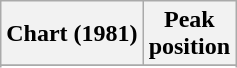<table class="wikitable sortable plainrowheaders" style="text-align:center">
<tr>
<th scope="col">Chart (1981)</th>
<th scope="col">Peak<br>position</th>
</tr>
<tr>
</tr>
<tr>
</tr>
</table>
